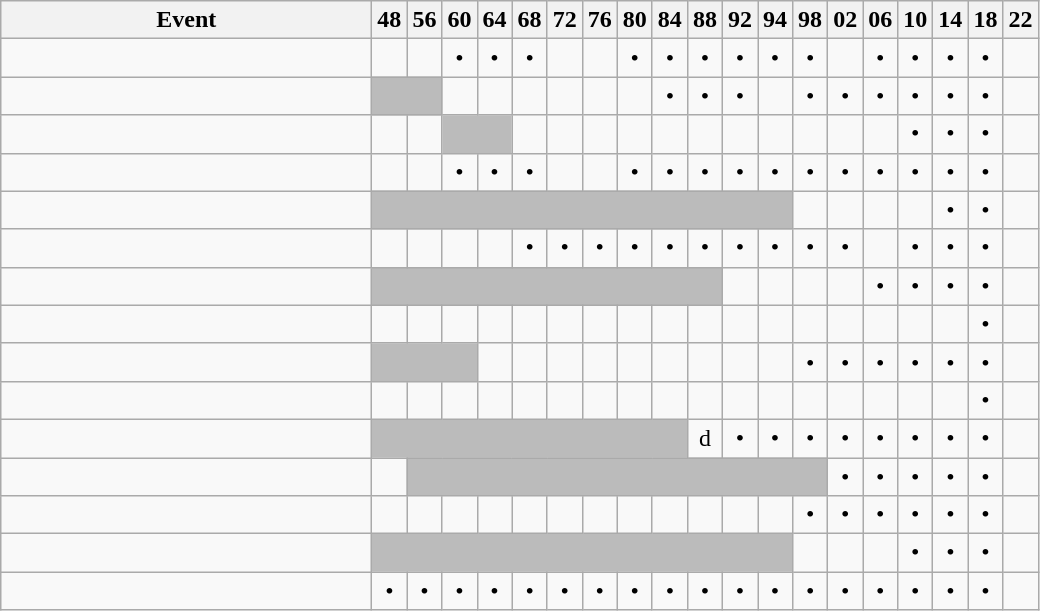<table class="wikitable" style="text-align:center">
<tr>
<th style="width:15em">Event</th>
<th>48</th>
<th>56</th>
<th>60</th>
<th>64</th>
<th>68</th>
<th>72</th>
<th>76</th>
<th>80</th>
<th>84</th>
<th>88</th>
<th>92</th>
<th>94</th>
<th>98</th>
<th>02</th>
<th>06</th>
<th>10</th>
<th>14</th>
<th>18</th>
<th>22</th>
</tr>
<tr>
<td align=left></td>
<td></td>
<td></td>
<td>•</td>
<td>•</td>
<td>•</td>
<td></td>
<td></td>
<td>•</td>
<td>•</td>
<td>•</td>
<td>•</td>
<td>•</td>
<td>•</td>
<td></td>
<td>•</td>
<td>•</td>
<td>•</td>
<td>•</td>
<td></td>
</tr>
<tr>
<td align=left></td>
<td colspan=2 style="background:#bbb"></td>
<td></td>
<td></td>
<td></td>
<td></td>
<td></td>
<td></td>
<td>•</td>
<td>•</td>
<td>•</td>
<td></td>
<td>•</td>
<td>•</td>
<td>•</td>
<td>•</td>
<td>•</td>
<td>•</td>
<td></td>
</tr>
<tr>
<td align=left></td>
<td></td>
<td></td>
<td colspan=2 style="background:#bbb"></td>
<td></td>
<td></td>
<td></td>
<td></td>
<td></td>
<td></td>
<td></td>
<td></td>
<td></td>
<td></td>
<td></td>
<td>•</td>
<td>•</td>
<td>•</td>
<td></td>
</tr>
<tr>
<td align=left></td>
<td></td>
<td></td>
<td>•</td>
<td>•</td>
<td>•</td>
<td></td>
<td></td>
<td>•</td>
<td>•</td>
<td>•</td>
<td>•</td>
<td>•</td>
<td>•</td>
<td>•</td>
<td>•</td>
<td>•</td>
<td>•</td>
<td>•</td>
<td></td>
</tr>
<tr>
<td align=left></td>
<td colspan=12 style="background:#bbb"></td>
<td></td>
<td></td>
<td></td>
<td></td>
<td>•</td>
<td>•</td>
<td></td>
</tr>
<tr>
<td align=left></td>
<td></td>
<td></td>
<td></td>
<td></td>
<td>•</td>
<td>•</td>
<td>•</td>
<td>•</td>
<td>•</td>
<td>•</td>
<td>•</td>
<td>•</td>
<td>•</td>
<td>•</td>
<td></td>
<td>•</td>
<td>•</td>
<td>•</td>
<td></td>
</tr>
<tr>
<td align=left></td>
<td colspan=10 style="background:#bbb"></td>
<td></td>
<td></td>
<td></td>
<td></td>
<td>•</td>
<td>•</td>
<td>•</td>
<td>•</td>
<td></td>
</tr>
<tr>
<td align=left></td>
<td></td>
<td></td>
<td></td>
<td></td>
<td></td>
<td></td>
<td></td>
<td></td>
<td></td>
<td></td>
<td></td>
<td></td>
<td></td>
<td></td>
<td></td>
<td></td>
<td></td>
<td>•</td>
<td></td>
</tr>
<tr>
<td align=left></td>
<td colspan=3 style="background:#bbb"></td>
<td></td>
<td></td>
<td></td>
<td></td>
<td></td>
<td></td>
<td></td>
<td></td>
<td></td>
<td>•</td>
<td>•</td>
<td>•</td>
<td>•</td>
<td>•</td>
<td>•</td>
<td></td>
</tr>
<tr>
<td align=left></td>
<td></td>
<td></td>
<td></td>
<td></td>
<td></td>
<td></td>
<td></td>
<td></td>
<td></td>
<td></td>
<td></td>
<td></td>
<td></td>
<td></td>
<td></td>
<td></td>
<td></td>
<td>•</td>
<td></td>
</tr>
<tr>
<td align=left></td>
<td colspan=9 style="background:#bbb"></td>
<td>d</td>
<td>•</td>
<td>•</td>
<td>•</td>
<td>•</td>
<td>•</td>
<td>•</td>
<td>•</td>
<td>•</td>
<td></td>
</tr>
<tr>
<td align=left></td>
<td></td>
<td colspan=12 style="background:#bbb"></td>
<td>•</td>
<td>•</td>
<td>•</td>
<td>•</td>
<td>•</td>
<td></td>
</tr>
<tr>
<td align=left></td>
<td></td>
<td></td>
<td></td>
<td></td>
<td></td>
<td></td>
<td></td>
<td></td>
<td></td>
<td></td>
<td></td>
<td></td>
<td>•</td>
<td>•</td>
<td>•</td>
<td>•</td>
<td>•</td>
<td>•</td>
<td></td>
</tr>
<tr>
<td align=left></td>
<td colspan=12 style="background:#bbb"></td>
<td></td>
<td></td>
<td></td>
<td>•</td>
<td>•</td>
<td>•</td>
<td></td>
</tr>
<tr>
<td align=left></td>
<td>•</td>
<td>•</td>
<td>•</td>
<td>•</td>
<td>•</td>
<td>•</td>
<td>•</td>
<td>•</td>
<td>•</td>
<td>•</td>
<td>•</td>
<td>•</td>
<td>•</td>
<td>•</td>
<td>•</td>
<td>•</td>
<td>•</td>
<td>•</td>
<td></td>
</tr>
</table>
